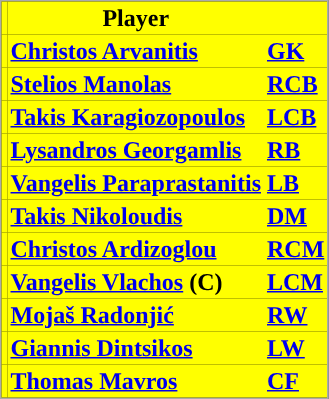<table class="toccolours" border="0" cellpadding="2" cellspacing="0" align="center" style="margin: 0.5em 0 1em 1em; background: #000000; border: 1px #aaaaaa solid;">
<tr bgcolor=#FFFF00>
<th></th>
<th>Player</th>
<th></th>
</tr>
<tr bgcolor=#FFFF00>
<td></td>
<td><a href='#'><span><strong>Christos Arvanitis</strong></span></a></td>
<td><a href='#'><strong>GK</strong></a></td>
</tr>
<tr bgcolor=#FFFF00>
<td></td>
<td><a href='#'><span><strong>Stelios Manolas</strong></span></a></td>
<td><a href='#'><strong>RCB</strong></a></td>
</tr>
<tr bgcolor=#FFFF00>
<td></td>
<td><a href='#'><span><strong>Takis Karagiozopoulos</strong></span></a></td>
<td><a href='#'><strong>LCB</strong></a></td>
</tr>
<tr bgcolor=#FFFF00>
<td></td>
<td><a href='#'><span><strong>Lysandros Georgamlis</strong></span></a></td>
<td><a href='#'><strong>RB</strong></a></td>
</tr>
<tr bgcolor=#FFFF00>
<td></td>
<td><a href='#'><span><strong>Vangelis Paraprastanitis</strong></span></a></td>
<td><a href='#'><strong>LB</strong></a></td>
</tr>
<tr bgcolor=#FFFF00>
<td></td>
<td><a href='#'><span><strong>Takis Nikoloudis</strong></span></a></td>
<td><a href='#'><strong>DM</strong></a></td>
</tr>
<tr bgcolor=#FFFF00>
<td></td>
<td><a href='#'><span><strong>Christos Ardizoglou</strong></span></a></td>
<td><a href='#'><strong>RCM</strong></a></td>
</tr>
<tr bgcolor=#FFFF00>
<td></td>
<td><a href='#'><span><strong>Vangelis Vlachos</strong></span></a> <strong>(C)</strong></td>
<td><a href='#'><strong>LCM</strong></a></td>
</tr>
<tr bgcolor=#FFFF00>
<td></td>
<td><a href='#'><span><strong>Mojaš Radonjić</strong></span></a></td>
<td><a href='#'><strong>RW</strong></a></td>
</tr>
<tr bgcolor=#FFFF00>
<td></td>
<td><a href='#'><span><strong>Giannis Dintsikos</strong></span></a></td>
<td><a href='#'><strong>LW</strong></a></td>
</tr>
<tr bgcolor=#FFFF00>
<td></td>
<td><a href='#'><span><strong>Thomas Mavros</strong></span></a></td>
<td><a href='#'><strong>CF</strong></a></td>
</tr>
</table>
